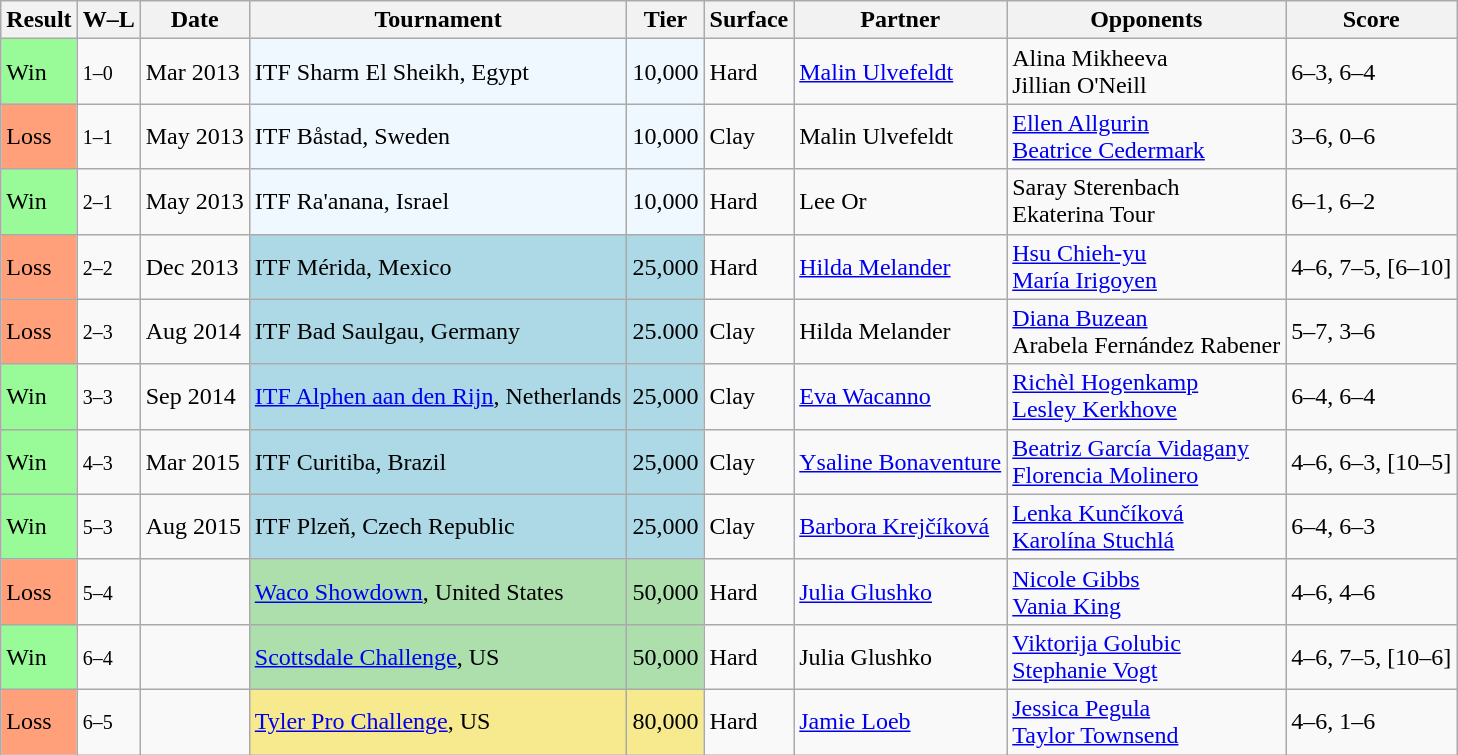<table class="sortable wikitable">
<tr>
<th>Result</th>
<th class="unsortable">W–L</th>
<th>Date</th>
<th>Tournament</th>
<th>Tier</th>
<th>Surface</th>
<th>Partner</th>
<th>Opponents</th>
<th class="unsortable">Score</th>
</tr>
<tr>
<td style="background:#98fb98;">Win</td>
<td><small>1–0</small></td>
<td>Mar 2013</td>
<td style="background:#f0f8ff;">ITF Sharm El Sheikh, Egypt</td>
<td style="background:#f0f8ff;">10,000</td>
<td>Hard</td>
<td> <a href='#'>Malin Ulvefeldt</a></td>
<td> Alina Mikheeva <br>  Jillian O'Neill</td>
<td>6–3, 6–4</td>
</tr>
<tr>
<td style="background:#ffa07a;">Loss</td>
<td><small>1–1</small></td>
<td>May 2013</td>
<td style="background:#f0f8ff;">ITF Båstad, Sweden</td>
<td style="background:#f0f8ff;">10,000</td>
<td>Clay</td>
<td> Malin Ulvefeldt</td>
<td> <a href='#'>Ellen Allgurin</a> <br>  <a href='#'>Beatrice Cedermark</a></td>
<td>3–6, 0–6</td>
</tr>
<tr>
<td style="background:#98fb98;">Win</td>
<td><small>2–1</small></td>
<td>May 2013</td>
<td style="background:#f0f8ff;">ITF Ra'anana, Israel</td>
<td style="background:#f0f8ff;">10,000</td>
<td>Hard</td>
<td> Lee Or</td>
<td> Saray Sterenbach <br>  Ekaterina Tour</td>
<td>6–1, 6–2</td>
</tr>
<tr>
<td style="background:#ffa07a;">Loss</td>
<td><small>2–2</small></td>
<td>Dec 2013</td>
<td style="background:lightblue;">ITF Mérida, Mexico</td>
<td style="background:lightblue;">25,000</td>
<td>Hard</td>
<td> <a href='#'>Hilda Melander</a></td>
<td> <a href='#'>Hsu Chieh-yu</a> <br>  <a href='#'>María Irigoyen</a></td>
<td>4–6, 7–5, [6–10]</td>
</tr>
<tr>
<td style="background:#ffa07a;">Loss</td>
<td><small>2–3</small></td>
<td>Aug 2014</td>
<td style="background:lightblue;">ITF Bad Saulgau, Germany</td>
<td style="background:lightblue;">25.000</td>
<td>Clay</td>
<td> Hilda Melander</td>
<td> <a href='#'>Diana Buzean</a> <br>  Arabela Fernández Rabener</td>
<td>5–7, 3–6</td>
</tr>
<tr>
<td style="background:#98fb98;">Win</td>
<td><small>3–3</small></td>
<td>Sep 2014</td>
<td style="background:lightblue;"><a href='#'>ITF Alphen aan den Rijn</a>, Netherlands</td>
<td style="background:lightblue;">25,000</td>
<td>Clay</td>
<td> <a href='#'>Eva Wacanno</a></td>
<td> <a href='#'>Richèl Hogenkamp</a> <br>  <a href='#'>Lesley Kerkhove</a></td>
<td>6–4, 6–4</td>
</tr>
<tr>
<td style="background:#98fb98;">Win</td>
<td><small>4–3</small></td>
<td>Mar 2015</td>
<td style="background:lightblue;">ITF Curitiba, Brazil</td>
<td style="background:lightblue;">25,000</td>
<td>Clay</td>
<td> <a href='#'>Ysaline Bonaventure</a></td>
<td> <a href='#'>Beatriz García Vidagany</a> <br>  <a href='#'>Florencia Molinero</a></td>
<td>4–6, 6–3, [10–5]</td>
</tr>
<tr>
<td style="background:#98fb98;">Win</td>
<td><small>5–3</small></td>
<td>Aug 2015</td>
<td style="background:lightblue;">ITF Plzeň, Czech Republic</td>
<td style="background:lightblue;">25,000</td>
<td>Clay</td>
<td> <a href='#'>Barbora Krejčíková</a></td>
<td> <a href='#'>Lenka Kunčíková</a> <br>  <a href='#'>Karolína Stuchlá</a></td>
<td>6–4, 6–3</td>
</tr>
<tr>
<td style="background:#ffa07a;">Loss</td>
<td><small>5–4</small></td>
<td><a href='#'></a></td>
<td style="background:#addfad;"><a href='#'>Waco Showdown</a>, United States</td>
<td style="background:#addfad;">50,000</td>
<td>Hard</td>
<td> <a href='#'>Julia Glushko</a></td>
<td> <a href='#'>Nicole Gibbs</a> <br>  <a href='#'>Vania King</a></td>
<td>4–6, 4–6</td>
</tr>
<tr>
<td style="background:#98fb98;">Win</td>
<td><small>6–4</small></td>
<td><a href='#'></a></td>
<td style="background:#addfad;"><a href='#'>Scottsdale Challenge</a>, US</td>
<td style="background:#addfad;">50,000</td>
<td>Hard</td>
<td> Julia Glushko</td>
<td> <a href='#'>Viktorija Golubic</a> <br>  <a href='#'>Stephanie Vogt</a></td>
<td>4–6, 7–5, [10–6]</td>
</tr>
<tr>
<td style="background:#ffa07a;">Loss</td>
<td><small>6–5</small></td>
<td><a href='#'></a></td>
<td style="background:#f7e98e;"><a href='#'>Tyler Pro Challenge</a>, US</td>
<td style="background:#f7e98e;">80,000</td>
<td>Hard</td>
<td> <a href='#'>Jamie Loeb</a></td>
<td> <a href='#'>Jessica Pegula</a> <br>  <a href='#'>Taylor Townsend</a></td>
<td>4–6, 1–6</td>
</tr>
</table>
